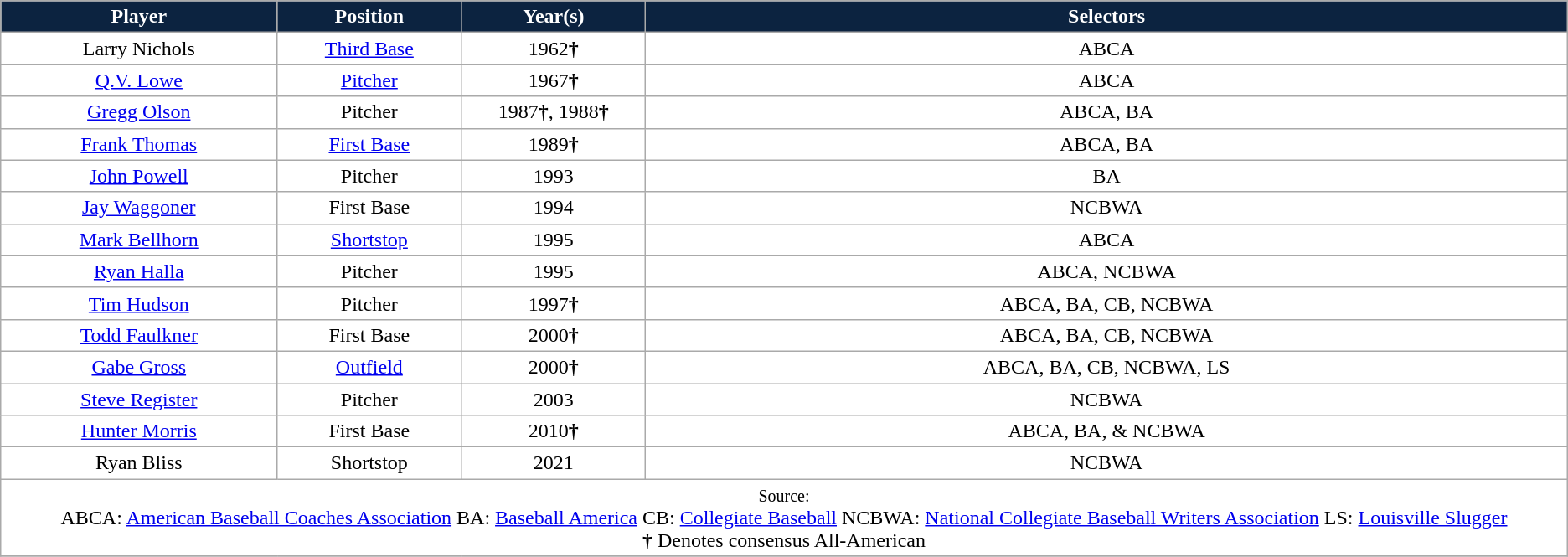<table class="wikitable" style="background:white; min-width:70%">
<tr>
<th style="background: #0C2340; color:white; width:15%">Player</th>
<th style="background: #0C2340; color:white; width:10%">Position</th>
<th style="background: #0C2340; color:white; width:10%">Year(s)</th>
<th style="background: #0C2340; color:white; width:50%">Selectors</th>
</tr>
<tr align="center">
<td>Larry Nichols</td>
<td><a href='#'>Third Base</a></td>
<td>1962<strong>†</strong></td>
<td>ABCA</td>
</tr>
<tr align="center">
<td><a href='#'>Q.V. Lowe</a></td>
<td><a href='#'>Pitcher</a></td>
<td>1967<strong>†</strong></td>
<td>ABCA</td>
</tr>
<tr align="center">
<td><a href='#'>Gregg Olson</a></td>
<td>Pitcher</td>
<td>1987<strong>†</strong>, 1988<strong>†</strong></td>
<td>ABCA, BA</td>
</tr>
<tr align="center">
<td><a href='#'>Frank Thomas</a></td>
<td><a href='#'>First Base</a></td>
<td>1989<strong>†</strong></td>
<td>ABCA, BA</td>
</tr>
<tr align="center">
<td><a href='#'>John Powell</a></td>
<td>Pitcher</td>
<td>1993</td>
<td>BA</td>
</tr>
<tr align="center">
<td><a href='#'>Jay Waggoner</a></td>
<td>First Base</td>
<td>1994</td>
<td>NCBWA</td>
</tr>
<tr align="center">
<td><a href='#'>Mark Bellhorn</a></td>
<td><a href='#'>Shortstop</a></td>
<td>1995</td>
<td>ABCA</td>
</tr>
<tr align="center">
<td><a href='#'>Ryan Halla</a></td>
<td>Pitcher</td>
<td>1995</td>
<td>ABCA, NCBWA</td>
</tr>
<tr align="center">
<td><a href='#'>Tim Hudson</a></td>
<td>Pitcher</td>
<td>1997<strong>†</strong></td>
<td>ABCA, BA, CB, NCBWA</td>
</tr>
<tr align="center">
<td><a href='#'>Todd Faulkner</a></td>
<td>First Base</td>
<td>2000<strong>†</strong></td>
<td>ABCA, BA, CB, NCBWA</td>
</tr>
<tr align="center">
<td><a href='#'>Gabe Gross</a></td>
<td><a href='#'>Outfield</a></td>
<td>2000<strong>†</strong></td>
<td>ABCA, BA, CB, NCBWA, LS</td>
</tr>
<tr align="center">
<td><a href='#'>Steve Register</a></td>
<td>Pitcher</td>
<td>2003</td>
<td>NCBWA</td>
</tr>
<tr align="center">
<td><a href='#'>Hunter Morris</a></td>
<td>First Base</td>
<td>2010<strong>†</strong></td>
<td>ABCA, BA, & NCBWA</td>
</tr>
<tr align="center">
<td>Ryan Bliss</td>
<td>Shortstop</td>
<td>2021</td>
<td>NCBWA</td>
</tr>
<tr align="center">
<td colspan=4><small>Source:</small><br>ABCA: <a href='#'>American Baseball Coaches Association</a>
BA: <a href='#'>Baseball America</a>
CB: <a href='#'>Collegiate Baseball</a>
NCBWA: <a href='#'>National Collegiate Baseball Writers Association</a>
LS: <a href='#'>Louisville Slugger</a> <br>
<strong>†</strong> Denotes consensus All-American</td>
</tr>
<tr>
</tr>
</table>
